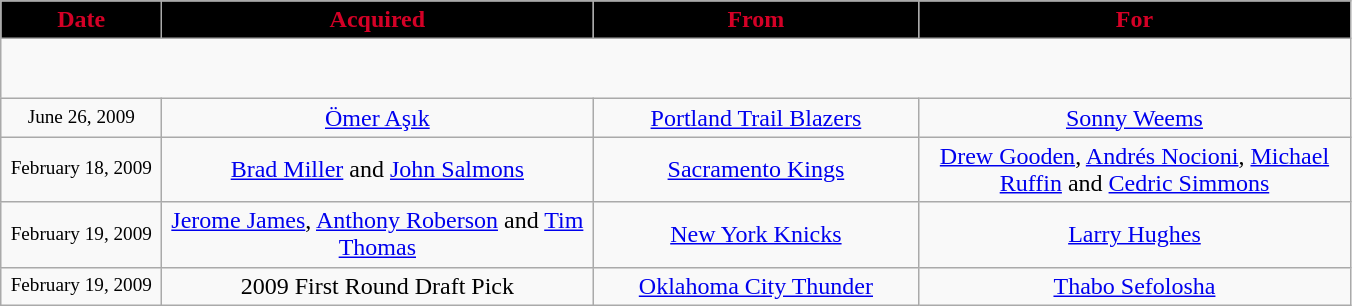<table class="wikitable" style="text-align: center">
<tr align="center" bgcolor="#dddddd">
<td style="background:black; color:#d40026" width="100px"><strong>Date</strong></td>
<td style="background:black; color:#d40026" width="280px"><strong>Acquired</strong></td>
<td style="background:black; color:#d40026" width="210px"><strong>From</strong></td>
<td style="background:black; color:#d40026" width="280px"><strong>For</strong></td>
</tr>
<tr style="height:40px">
</tr>
<tr>
<td style="font-size: 80%">June 26, 2009</td>
<td><a href='#'>Ömer Aşık</a></td>
<td><a href='#'>Portland Trail Blazers</a></td>
<td><a href='#'>Sonny Weems</a></td>
</tr>
<tr>
<td style="font-size: 80%">February 18, 2009</td>
<td><a href='#'>Brad Miller</a> and <a href='#'>John Salmons</a></td>
<td><a href='#'>Sacramento Kings</a></td>
<td><a href='#'>Drew Gooden</a>, <a href='#'>Andrés Nocioni</a>, <a href='#'>Michael Ruffin</a> and <a href='#'>Cedric Simmons</a></td>
</tr>
<tr>
<td style="font-size: 80%">February 19, 2009</td>
<td><a href='#'>Jerome James</a>, <a href='#'>Anthony Roberson</a> and <a href='#'>Tim Thomas</a></td>
<td><a href='#'>New York Knicks</a></td>
<td><a href='#'>Larry Hughes</a></td>
</tr>
<tr>
<td style="font-size: 80%">February 19, 2009</td>
<td>2009 First Round Draft Pick</td>
<td><a href='#'>Oklahoma City Thunder</a></td>
<td><a href='#'>Thabo Sefolosha</a></td>
</tr>
</table>
